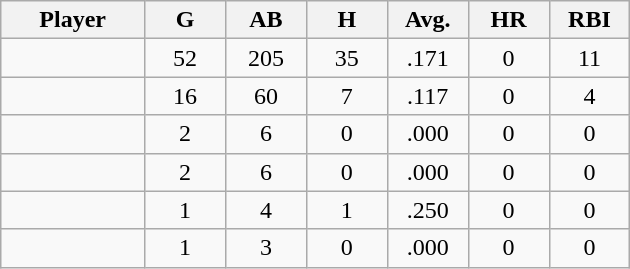<table class="wikitable sortable">
<tr>
<th bgcolor="#DDDDFF" width="16%">Player</th>
<th bgcolor="#DDDDFF" width="9%">G</th>
<th bgcolor="#DDDDFF" width="9%">AB</th>
<th bgcolor="#DDDDFF" width="9%">H</th>
<th bgcolor="#DDDDFF" width="9%">Avg.</th>
<th bgcolor="#DDDDFF" width="9%">HR</th>
<th bgcolor="#DDDDFF" width="9%">RBI</th>
</tr>
<tr align="center">
<td></td>
<td>52</td>
<td>205</td>
<td>35</td>
<td>.171</td>
<td>0</td>
<td>11</td>
</tr>
<tr align="center">
<td></td>
<td>16</td>
<td>60</td>
<td>7</td>
<td>.117</td>
<td>0</td>
<td>4</td>
</tr>
<tr align="center">
<td></td>
<td>2</td>
<td>6</td>
<td>0</td>
<td>.000</td>
<td>0</td>
<td>0</td>
</tr>
<tr align="center">
<td></td>
<td>2</td>
<td>6</td>
<td>0</td>
<td>.000</td>
<td>0</td>
<td>0</td>
</tr>
<tr align="center">
<td></td>
<td>1</td>
<td>4</td>
<td>1</td>
<td>.250</td>
<td>0</td>
<td>0</td>
</tr>
<tr align="center">
<td></td>
<td>1</td>
<td>3</td>
<td>0</td>
<td>.000</td>
<td>0</td>
<td>0</td>
</tr>
</table>
